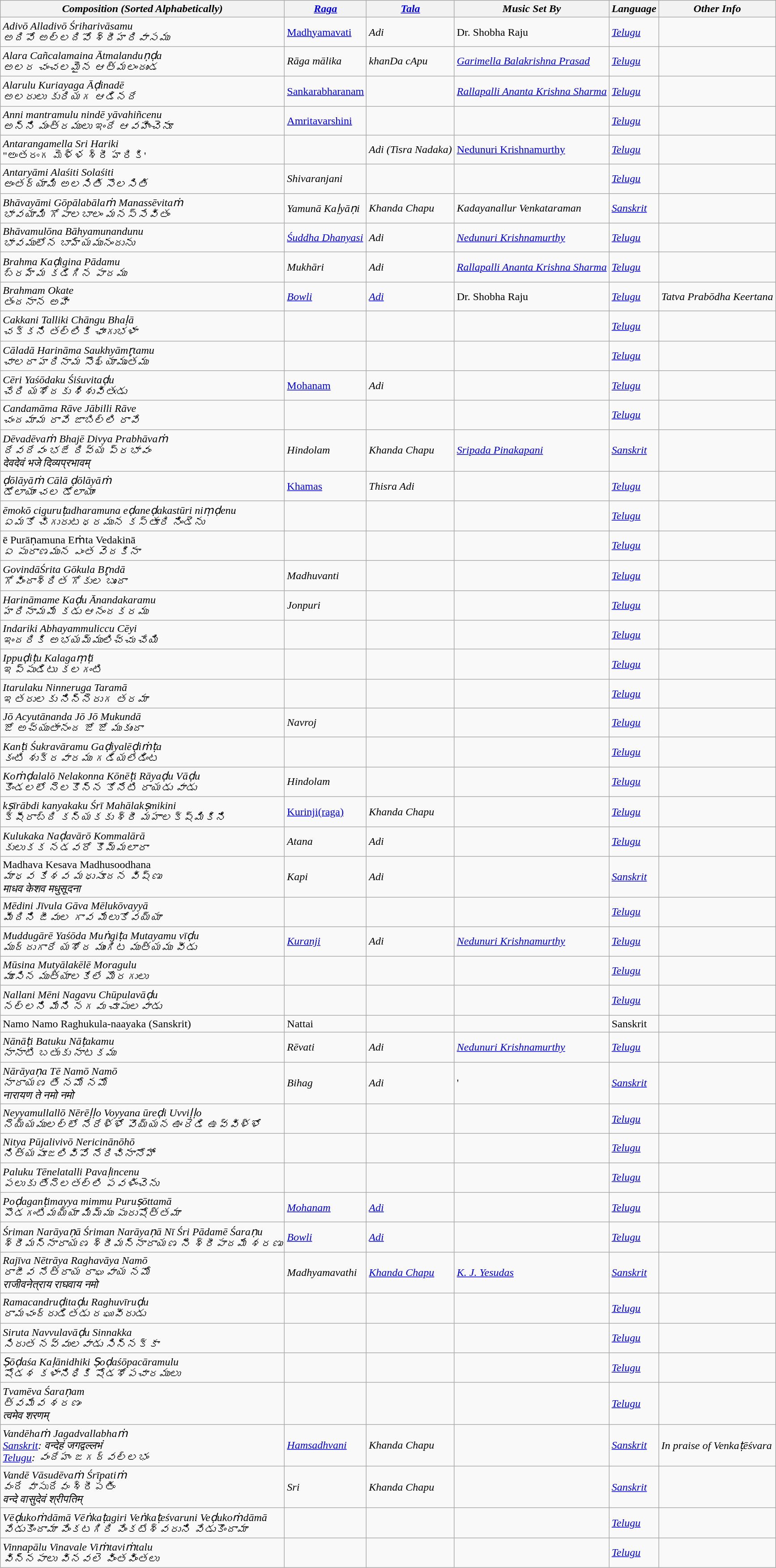<table class="wikitable">
<tr>
<th><em>Composition (Sorted Alphabetically)</em></th>
<th><em><a href='#'>Raga</a></em></th>
<th><em><a href='#'>Tala</a></em></th>
<th><em>Music Set By</em></th>
<th><em>Language</em></th>
<th><em>Other Info</em></th>
</tr>
<tr>
<td><em>Adivō Alladivō Śriharivāsamu</em> <br> <em>అదివో అల్లదివో శ్రీహరివాసము</em></td>
<td><a href='#'>Madhyamavati</a></td>
<td><em>Adi</em></td>
<td>Dr. Shobha Raju</td>
<td><em><a href='#'>Telugu</a></em></td>
<td></td>
</tr>
<tr>
<td><em>Alara Cañcalamaina Ātmalanduṇḍa</em> <br> <em>అలర చంచలమైన ఆత్మలందుండ</em></td>
<td><em>Rāga mālika</em></td>
<td><em>khanDa cApu</em></td>
<td><em><a href='#'>Garimella Balakrishna Prasad</a> </em></td>
<td><em><a href='#'>Telugu</a></em></td>
<td></td>
</tr>
<tr>
<td><em>Alarulu Kuriayaga Āḍinadē</em> <br> <em>అలరులు కురియగ ఆడినదే</em></td>
<td><a href='#'>Sankarabharanam</a></td>
<td></td>
<td><em><a href='#'>Rallapalli Ananta Krishna Sharma</a></em></td>
<td><em><a href='#'>Telugu</a></em></td>
<td></td>
</tr>
<tr>
<td><em>Anni mantramulu nindē yāvahiñcenu</em> <br> <em>అన్ని మంత్రములు ఇందే ఆవహించెనూ</em></td>
<td><a href='#'>Amritavarshini</a></td>
<td></td>
<td></td>
<td><em><a href='#'>Telugu</a></em></td>
<td></td>
</tr>
<tr>
<td><em>Antarangamella Sri Hariki</em> <br> "అంతరంగ మెళ్ళ శ్రీ హరికి'</td>
<td></td>
<td><em>Adi (Tisra Nadaka)</em></td>
<td><a href='#'>Nedunuri Krishnamurthy</a></td>
<td><em><a href='#'>Telugu</a></em></td>
<td></td>
</tr>
<tr>
<td><em>Antaryāmi Alaśiti Solaśiti</em> <br> <em>అంతర్యామి అలసితి సొలసితి</em></td>
<td><em>Shivaranjani </em></td>
<td></td>
<td></td>
<td><em><a href='#'>Telugu</a></em></td>
<td></td>
</tr>
<tr>
<td><em>Bhāvayāmi Gōpālabālaṁ Manassēvitaṁ</em> <br> <em>భావయామి గోపాలబాలం మనస్సేవితం</em> <br></td>
<td><em>Yamunā Kaḷyāṇi</em></td>
<td><em>Khanda Chapu</em></td>
<td><em>Kadayanallur Venkataraman</em></td>
<td><em><a href='#'>Sanskrit</a></em></td>
<td></td>
</tr>
<tr>
<td><em>Bhāvamulōna Bāhyamunandunu</em> <br><em>భావములోన బాహ్యమునందును</em></td>
<td><em><a href='#'>Śuddha Dhanyasi</a></em></td>
<td><em>Adi</em></td>
<td><em><a href='#'>Nedunuri Krishnamurthy</a></em></td>
<td><em><a href='#'>Telugu</a></em></td>
<td></td>
</tr>
<tr>
<td><em>Brahma Kaḍigina Pādamu</em> <br> <em>బ్రహ్మ కడిగిన పాదము</em></td>
<td><em>Mukhāri</em></td>
<td><em>Adi</em></td>
<td><em><a href='#'>Rallapalli Ananta Krishna Sharma</a></em></td>
<td><em><a href='#'>Telugu</a></em></td>
<td></td>
</tr>
<tr>
<td><em>Brahmam Okate</em><br> <em>తందనాన అహి</em></td>
<td><em><a href='#'>Bowli</a></em></td>
<td><em><a href='#'>Adi</a></em></td>
<td>Dr. Shobha Raju</td>
<td><em><a href='#'>Telugu</a></em></td>
<td><em>Tatva Prabōdha Keertana</em></td>
</tr>
<tr>
<td><em>Cakkani Talliki Chāngu Bhaḷā</em> <br> <em>చక్కని తల్లికి ఛాంగుభళా</em></td>
<td></td>
<td></td>
<td></td>
<td><em><a href='#'>Telugu</a></em></td>
<td></td>
</tr>
<tr>
<td><em>Cāladā Harināma Saukhyāmr̥tamu</em> <br> <em>చాలదా హరినామ సౌఖ్యామృతము</em></td>
<td></td>
<td></td>
<td></td>
<td><em><a href='#'>Telugu</a></em></td>
<td></td>
</tr>
<tr>
<td><em>Cēri Yaśōdaku Śiśuvitaḍu</em> <br> <em>చేరి యశోదకు శిశువితఁడు</em></td>
<td><a href='#'>Mohanam</a></td>
<td><em>Adi</em></td>
<td></td>
<td><em><a href='#'>Telugu</a></em></td>
<td></td>
</tr>
<tr>
<td><em>Candamāma Rāve Jābilli Rāve</em> <br> <em>చందమామ రావే జాబిల్లి రావే</em></td>
<td></td>
<td></td>
<td></td>
<td><em><a href='#'>Telugu</a></em></td>
<td></td>
</tr>
<tr>
<td><em>Dēvadēvaṁ Bhajē Divya Prabhāvaṁ</em> <br> <em>దేవదేవం భజే దివ్య ప్రభావం</em> <br> <em>देवदेवं भजे दिव्यप्रभावम्</em></td>
<td><em>Hindolam</em></td>
<td><em>Khanda Chapu</em></td>
<td><em><a href='#'>Sripada Pinakapani</a></em></td>
<td><em><a href='#'>Sanskrit</a></em></td>
<td></td>
</tr>
<tr>
<td><em>ḍōlāyāṁ Cālā ḍōlāyāṁ</em> <br> <em>డోలాయాం చల డోలాయాం</em></td>
<td><a href='#'>Khamas</a></td>
<td><em>Thisra Adi</em></td>
<td></td>
<td><em><a href='#'>Telugu</a></em></td>
<td></td>
</tr>
<tr>
<td><em>ēmokō ciguruṭadharamuna eḍaneḍakastūri niṃḍenu</em> <br> <em>ఏమకో చిగురుటధరమున కస్తూరి నిండెను</em></td>
<td></td>
<td></td>
<td></td>
<td><em><a href='#'>Telugu</a></em></td>
<td></td>
</tr>
<tr>
<td>ē Purāṇamuna Eṁta Vedakinā <br><em>ఏ పురాణమున ఎంత వెదకినా</em></td>
<td></td>
<td></td>
<td></td>
<td><em><a href='#'>Telugu</a></em></td>
<td></td>
</tr>
<tr>
<td><em>GovindāŚrita Gōkula Br̥ndā</em> <br> <em>గోవిందాశ్రిత గోకుల బృందా</em></td>
<td><em> Madhuvanti</em></td>
<td></td>
<td></td>
<td><em><a href='#'>Telugu</a></em></td>
<td></td>
</tr>
<tr>
<td><em>Harināmame Kaḍu Ānandakaramu</em> <br> <em>హరినామమే కడు ఆనందకరము</em></td>
<td><em>Jonpuri </em></td>
<td></td>
<td></td>
<td><em><a href='#'>Telugu</a></em></td>
<td></td>
</tr>
<tr>
<td><em>Indariki Abhayammuliccu Cēyi</em> <br> <em>ఇందరికి అభయమ్ములిచ్చు చేయి</em></td>
<td></td>
<td></td>
<td></td>
<td><em><a href='#'>Telugu</a></em></td>
<td></td>
</tr>
<tr>
<td><em>Ippuḍiṭu Kalagaṃṭi</em> <br> <em>ఇప్పుడిటు కలగంటి</em></td>
<td></td>
<td></td>
<td></td>
<td><em><a href='#'>Telugu</a></em></td>
<td></td>
</tr>
<tr>
<td><em>Itarulaku Ninneruga Taramā</em> <br> <em>ఇతరులకు నిన్నెరుగ తరమా</em></td>
<td></td>
<td></td>
<td></td>
<td><em><a href='#'>Telugu</a></em></td>
<td></td>
</tr>
<tr>
<td><em>Jō Acyutānanda Jō Jō Mukundā</em> <br><em>జో అచ్యుతానంద జో జో ముకుందా</em></td>
<td><em>Navroj</em></td>
<td></td>
<td></td>
<td><em><a href='#'>Telugu</a></em></td>
<td></td>
</tr>
<tr>
<td><em>Kanṭi Śukravāramu Gaḍiyalēḍiṁṭa</em> <br> <em>కంటి శుక్రవారము గడియలేడింట</em></td>
<td></td>
<td></td>
<td></td>
<td><em><a href='#'>Telugu</a></em></td>
<td><em></em></td>
</tr>
<tr>
<td><em>Koṁḍalalō Nelakonna Kōnēṭi Rāyaḍu Vāḍu</em> <br> <em>కొండలలో నెలకొన్న కోనేటి రాయడు వాడు</em></td>
<td><em>Hindolam </em></td>
<td></td>
<td></td>
<td><em><a href='#'>Telugu</a></em></td>
<td></td>
</tr>
<tr>
<td><em>kṣīrābdi kanyakaku Śrī Mahālakṣmikini</em> <br><em>క్షీరాబ్ది కన్యకకు శ్రీ మహాలక్ష్మికిని</em></td>
<td><a href='#'>Kurinji(raga)</a></td>
<td><em>Khanda Chapu</em></td>
<td></td>
<td><em><a href='#'>Telugu</a></em></td>
<td></td>
</tr>
<tr>
<td><em>Kulukaka Naḍavārō Kommalārā</em> <br> <em>కులుకక నడవరో కొమ్మలారా</em></td>
<td><em>Atana</em></td>
<td><em>Adi</em></td>
<td></td>
<td><em><a href='#'>Telugu</a></em></td>
<td><em></em></td>
</tr>
<tr>
<td>Madhava Kesava Madhusoodhana <br> <em>మాధవ కేశవ మధుసూదన విష్ణు</em> <br> <em>माधव केशव मधुसूदना</em></td>
<td><em>Kapi</em></td>
<td><em>Adi</em></td>
<td></td>
<td><em><a href='#'>Sanskrit</a></em></td>
<td></td>
</tr>
<tr>
<td><em>Mēdini Jīvula Gāva Mēlukōvayyā</em> <br><em>మీదిని జీవుల గావ మేలుకోవయ్యా</em></td>
<td></td>
<td></td>
<td></td>
<td><em><a href='#'>Telugu</a></em></td>
<td></td>
</tr>
<tr>
<td><em>Muddugārē Yaśōda Muṅgiṭa Mutayamu vīḍu</em> <br> <em>ముద్దుగారే యశోద ముంగిట ముత్యము వీడు</em></td>
<td><em><a href='#'>Kuranji</a></em></td>
<td><em>Adi</em></td>
<td><em><a href='#'>Nedunuri Krishnamurthy</a></em></td>
<td><em><a href='#'>Telugu</a></em></td>
<td></td>
</tr>
<tr>
<td><em>Mūsina Mutyālakēlē Moragulu</em> <br> <em>మూసిన ముత్యాలకేలే మొరగులు</em></td>
<td></td>
<td></td>
<td></td>
<td><em><a href='#'>Telugu</a></em></td>
<td></td>
</tr>
<tr>
<td><em>Nallani Mēni Nagavu Chūpulavāḍu</em> <br> <em>నల్లని మేని నగవు చూపులవాడు</em></td>
<td></td>
<td></td>
<td></td>
<td><em><a href='#'>Telugu</a></em></td>
<td></td>
</tr>
<tr>
<td>Namo Namo Raghukula-naayaka (Sanskrit)</td>
<td>Nattai</td>
<td></td>
<td></td>
<td>Sanskrit</td>
<td></td>
</tr>
<tr>
<td><em>Nānāṭi Batuku Nāṭakamu</em> <br> <em>నానాటి బతుకు నాటకము</em></td>
<td><em>Rēvati</em></td>
<td><em>Adi</em></td>
<td><em><a href='#'>Nedunuri Krishnamurthy</a></em></td>
<td><em><a href='#'>Telugu</a></em></td>
<td></td>
</tr>
<tr>
<td><em>Nārāyaṇa Tē Namō Namō</em><br> <em>నారాయణ తే నమో నమో</em> <br> <em>नारायण ते नमो नमो</em></td>
<td><em>Bihag</em></td>
<td><em>Adi</em></td>
<td>'</td>
<td><em><a href='#'>Sanskrit</a></em></td>
<td></td>
</tr>
<tr>
<td><em>Neyyamullallō Nērēḷḷo Voyyana ūreḍi Uvviḷḷo</em> <br> <em>నెయ్యములల్లో నేరేళ్ళో వొయ్యన ఊరెడి ఉవ్విళ్ళో</em></td>
<td></td>
<td></td>
<td></td>
<td><em><a href='#'>Telugu</a></em></td>
<td></td>
</tr>
<tr>
<td><em>Nitya Pūjalivivō Nericinānōhō</em> <br> <em>నిత్యపూజలివివో నేరిచినానోహో</em></td>
<td></td>
<td></td>
<td></td>
<td><em><a href='#'>Telugu</a></em></td>
<td><em></em></td>
</tr>
<tr>
<td><em>Paluku Tēnelatalli Pavaḷincenu</em> <br> <em>పలుకు తేనెలతల్లి పవళించెను</em></td>
<td></td>
<td></td>
<td></td>
<td><em><a href='#'>Telugu</a></em></td>
<td></td>
</tr>
<tr>
<td><em>Poḍaganṭimayya mimmu Puruṣōttamā</em> <br> <em>పొడగంటిమయ్యా మిమ్ము పురుషోత్తమా</em></td>
<td><em> <a href='#'>Mohanam</a> </em></td>
<td><em><a href='#'>Adi</a> </em></td>
<td></td>
<td><em><a href='#'>Telugu</a></em></td>
<td></td>
</tr>
<tr>
<td><em>Śriman Narāyaṇā Śriman Narāyaṇā Nī Śri Pādamē Śaraṇu</em> <br> <em>శ్రీమన్నారాయణ శ్రీమన్నారాయణ నీ శ్రీపాదమే శరణు</em></td>
<td><em><a href='#'>Bowli</a></em></td>
<td><em><a href='#'>Adi</a></em></td>
<td></td>
<td><em><a href='#'>Telugu</a></em></td>
<td></td>
</tr>
<tr>
<td><em>Rajīva Nētrāya Raghavāya Namō</em><br> <em>రాజీవ నేత్రాయ రాఘవాయ నమో</em> <br> <em>राजीवनेत्राय राघवाय नमो</em></td>
<td><em>Madhyamavathi</em></td>
<td><em><a href='#'>Khanda Chapu</a></em></td>
<td><em><a href='#'>K. J. Yesudas</a></em></td>
<td><em><a href='#'>Sanskrit</a></em></td>
<td></td>
</tr>
<tr>
<td><em>Ramacandruḍitaḍu Raghuvīruḍu</em> <br><em>రామచంద్రుడితడు రఘువీరుడు</em></td>
<td></td>
<td></td>
<td></td>
<td><em><a href='#'>Telugu</a></em></td>
<td></td>
</tr>
<tr>
<td><em>Siruta Navvulavāḍu Sinnakka</em> <br><em>సిరుత నవ్వులవాడు సిన్నక్కా</em></td>
<td></td>
<td></td>
<td></td>
<td><em><a href='#'>Telugu</a></em></td>
<td></td>
</tr>
<tr>
<td><em>Ṣōḍaśa Kaḷānidhiki Ṣoḍaśōpacāramulu</em><br><em>షోడశ కళానిధికి షోడశోపచారములు</em></td>
<td></td>
<td></td>
<td></td>
<td><em><a href='#'>Telugu</a></em></td>
<td></td>
</tr>
<tr>
<td><em>Tvamēva Śaraṇam</em> <br><em>త్వమేవ శరణం</em> <br> <em>त्वमेव शरणम्</em></td>
<td></td>
<td></td>
<td></td>
<td><em><a href='#'>Telugu</a></em></td>
<td></td>
</tr>
<tr>
<td><em>Vandēhaṁ Jagadvallabhaṁ</em> <br><em><a href='#'>Sanskrit</a>: वन्देहं जगद्वल्लभं</em>  <br><em><a href='#'>Telugu</a>: వందేహం జగద్వల్లభం</em></td>
<td><em><a href='#'>Hamsadhvani</a></em></td>
<td><em>Khanda Chapu</em></td>
<td></td>
<td><em><a href='#'>Sanskrit</a></em></td>
<td><em>In praise of  Venkaṭēśvara</em></td>
</tr>
<tr>
<td><em>Vandē Vāsudēvaṁ Śrīpatiṁ</em> <br>వందే వాసుదేవం శ్రీపతిం <br> <em>वन्दे वासुदेवं श्रीपतिम्</em></td>
<td><em>Sri</em></td>
<td><em>Khanda Chapu</em></td>
<td></td>
<td><em><a href='#'>Sanskrit</a></em></td>
<td></td>
</tr>
<tr>
<td><em>Vēḍukoṁdāmā Vēṅkaṭagiri Veṅkaṭeśvaruni Veḍukoṁdāmā</em> <br><em>వేడుకొందామా వేంకటగిరి వేంకటేశ్వరుని వేడుకొందామా</em></td>
<td></td>
<td></td>
<td></td>
<td><em><a href='#'>Telugu</a></em></td>
<td></td>
</tr>
<tr>
<td><em>Vinnapālu Vinavale Viṁtaviṁtalu</em> <br><em>విన్నపాలు వినవలె వింతవింతలు</em></td>
<td></td>
<td></td>
<td></td>
<td><em><a href='#'>Telugu</a></em></td>
<td></td>
</tr>
</table>
